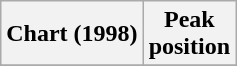<table class="wikitable sortable">
<tr>
<th align="left">Chart (1998)</th>
<th align="center">Peak<br>position</th>
</tr>
<tr>
</tr>
</table>
